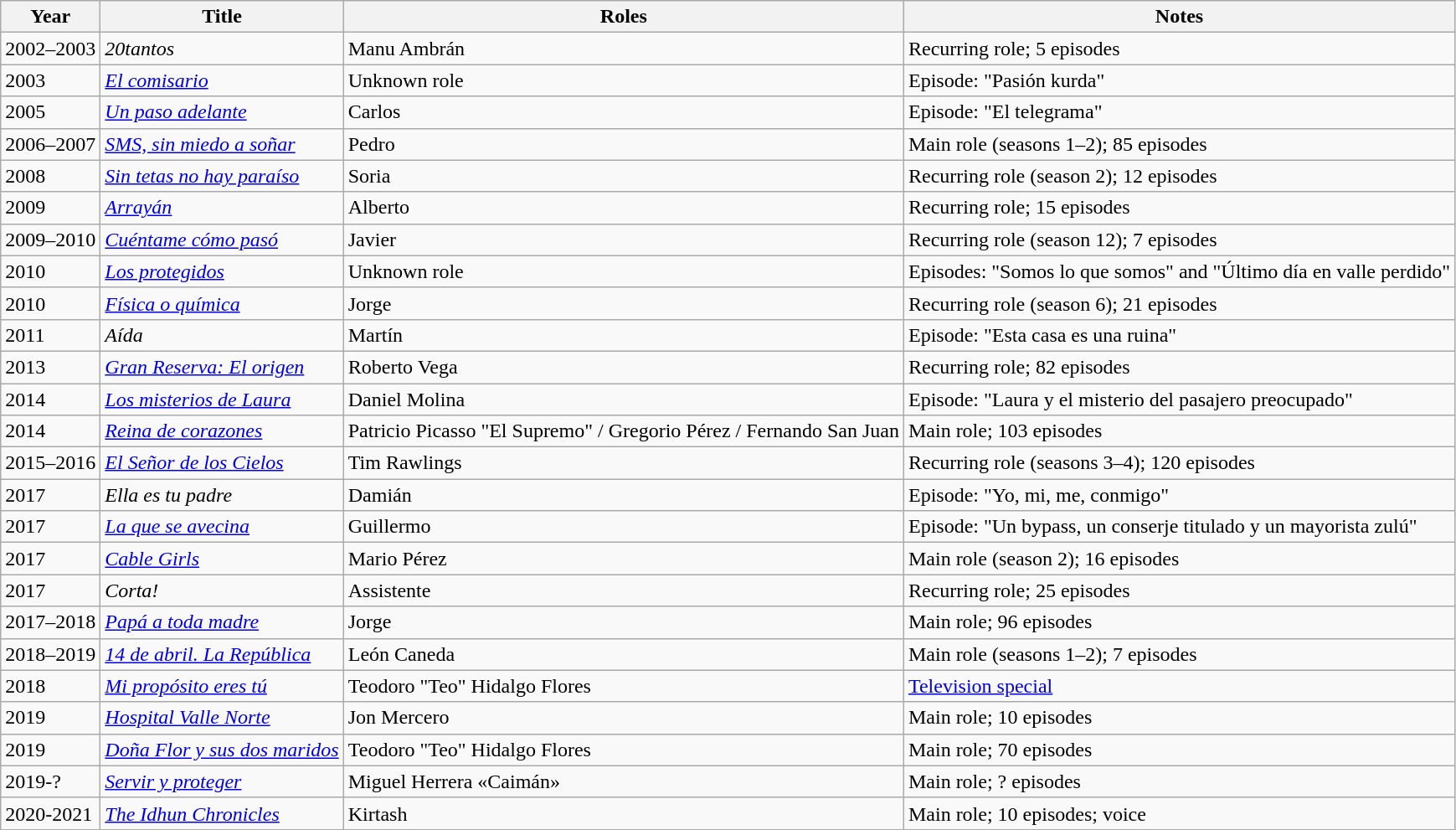<table class="wikitable sortable">
<tr>
<th>Year</th>
<th>Title</th>
<th>Roles</th>
<th>Notes</th>
</tr>
<tr>
<td>2002–2003</td>
<td><em>20tantos</em></td>
<td>Manu Ambrán</td>
<td>Recurring role; 5 episodes</td>
</tr>
<tr>
<td>2003</td>
<td><em><a href='#'>El comisario</a></em></td>
<td>Unknown role</td>
<td>Episode: "Pasión kurda"</td>
</tr>
<tr>
<td>2005</td>
<td><em><a href='#'>Un paso adelante</a></em></td>
<td>Carlos</td>
<td>Episode: "El telegrama"</td>
</tr>
<tr>
<td>2006–2007</td>
<td><em><a href='#'>SMS, sin miedo a soñar</a></em></td>
<td>Pedro</td>
<td>Main role (seasons 1–2); 85 episodes</td>
</tr>
<tr>
<td>2008</td>
<td><em><a href='#'>Sin tetas no hay paraíso</a></em></td>
<td>Soria</td>
<td>Recurring role (season 2); 12 episodes</td>
</tr>
<tr>
<td>2009</td>
<td><em><a href='#'>Arrayán</a></em></td>
<td>Alberto</td>
<td>Recurring role; 15 episodes</td>
</tr>
<tr>
<td>2009–2010</td>
<td><em><a href='#'>Cuéntame cómo pasó</a></em></td>
<td>Javier</td>
<td>Recurring role (season 12); 7 episodes</td>
</tr>
<tr>
<td>2010</td>
<td><em><a href='#'>Los protegidos</a></em></td>
<td>Unknown role</td>
<td>Episodes: "Somos lo que somos" and "Último día en valle perdido"</td>
</tr>
<tr>
<td>2010</td>
<td><em><a href='#'>Física o química</a></em></td>
<td>Jorge</td>
<td>Recurring role (season 6); 21 episodes</td>
</tr>
<tr>
<td>2011</td>
<td><em>Aída</em></td>
<td>Martín</td>
<td>Episode: "Esta casa es una ruina"</td>
</tr>
<tr>
<td>2013</td>
<td><em><a href='#'>Gran Reserva: El origen</a></em></td>
<td>Roberto Vega</td>
<td>Recurring role; 82 episodes</td>
</tr>
<tr>
<td>2014</td>
<td><em><a href='#'>Los misterios de Laura</a></em></td>
<td>Daniel Molina</td>
<td>Episode: "Laura y el misterio del pasajero preocupado"</td>
</tr>
<tr>
<td>2014</td>
<td><em><a href='#'>Reina de corazones</a></em></td>
<td>Patricio Picasso "El Supremo" / Gregorio Pérez / Fernando San Juan</td>
<td>Main role; 103 episodes</td>
</tr>
<tr>
<td>2015–2016</td>
<td><em><a href='#'>El Señor de los Cielos</a></em></td>
<td>Tim Rawlings</td>
<td>Recurring role (seasons 3–4); 120 episodes</td>
</tr>
<tr>
<td>2017</td>
<td><em>Ella es tu padre</em></td>
<td>Damián</td>
<td>Episode: "Yo, mi, me, conmigo"</td>
</tr>
<tr>
<td>2017</td>
<td><em><a href='#'>La que se avecina</a></em></td>
<td>Guillermo</td>
<td>Episode: "Un bypass, un conserje titulado y un mayorista zulú"</td>
</tr>
<tr>
<td>2017</td>
<td><em><a href='#'>Cable Girls</a></em></td>
<td>Mario Pérez</td>
<td>Main role (season 2); 16 episodes</td>
</tr>
<tr>
<td>2017</td>
<td><em>Corta!</em></td>
<td>Assistente</td>
<td>Recurring role; 25 episodes</td>
</tr>
<tr>
<td>2017–2018</td>
<td><em><a href='#'>Papá a toda madre</a></em></td>
<td>Jorge</td>
<td>Main role; 96 episodes</td>
</tr>
<tr>
<td>2018–2019</td>
<td><em><a href='#'>14 de abril. La República</a></em></td>
<td>León Caneda</td>
<td>Main role (seasons 1–2); 7 episodes</td>
</tr>
<tr>
<td>2018</td>
<td><em><a href='#'>Mi propósito eres tú</a></em></td>
<td>Teodoro "Teo" Hidalgo Flores</td>
<td><a href='#'>Television special</a></td>
</tr>
<tr>
<td>2019</td>
<td><em><a href='#'>Hospital Valle Norte</a></em></td>
<td>Jon Mercero</td>
<td>Main role; 10 episodes</td>
</tr>
<tr>
<td>2019</td>
<td><em><a href='#'>Doña Flor y sus dos maridos</a></em></td>
<td>Teodoro "Teo" Hidalgo Flores</td>
<td>Main role; 70 episodes</td>
</tr>
<tr>
<td>2019-?</td>
<td><em><a href='#'>Servir y proteger</a></em></td>
<td>Miguel Herrera «Caimán»</td>
<td>Main role; ? episodes</td>
</tr>
<tr>
<td>2020-2021</td>
<td><em><a href='#'>The Idhun Chronicles</a></em></td>
<td>Kirtash</td>
<td>Main role; 10 episodes; voice</td>
</tr>
</table>
